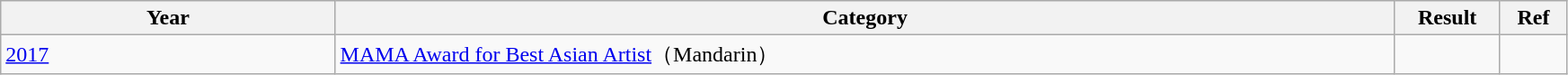<table class="wikitable"  width="92%">
<tr>
<th width="12%">Year</th>
<th width="38%">Category</th>
<th width="3%">Result</th>
<th width="2%">Ref</th>
</tr>
<tr>
<td><a href='#'>2017</a></td>
<td><a href='#'>MAMA Award for Best Asian Artist</a>（Mandarin）</td>
<td></td>
<td></td>
</tr>
</table>
